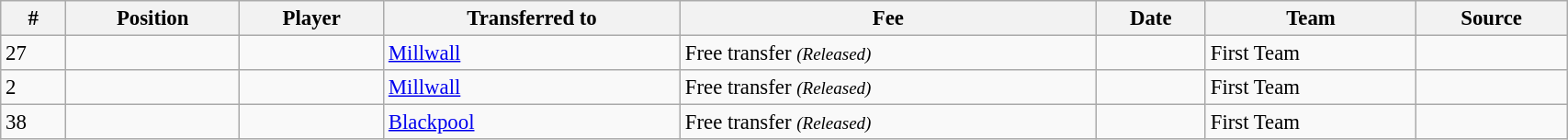<table class="wikitable sortable" style="width:90%; text-align:center; font-size:95%; text-align:left;">
<tr>
<th>#</th>
<th>Position</th>
<th>Player</th>
<th>Transferred to</th>
<th>Fee</th>
<th>Date</th>
<th>Team</th>
<th>Source</th>
</tr>
<tr>
<td>27</td>
<td></td>
<td></td>
<td> <a href='#'>Millwall</a></td>
<td>Free transfer <small><em>(Released)</em></small></td>
<td></td>
<td>First Team</td>
<td></td>
</tr>
<tr>
<td>2</td>
<td></td>
<td></td>
<td> <a href='#'>Millwall</a></td>
<td>Free transfer <small><em>(Released)</em></small></td>
<td></td>
<td>First Team</td>
<td></td>
</tr>
<tr>
<td>38</td>
<td></td>
<td></td>
<td> <a href='#'>Blackpool</a></td>
<td>Free transfer <small><em>(Released)</em></small></td>
<td></td>
<td>First Team</td>
<td></td>
</tr>
</table>
